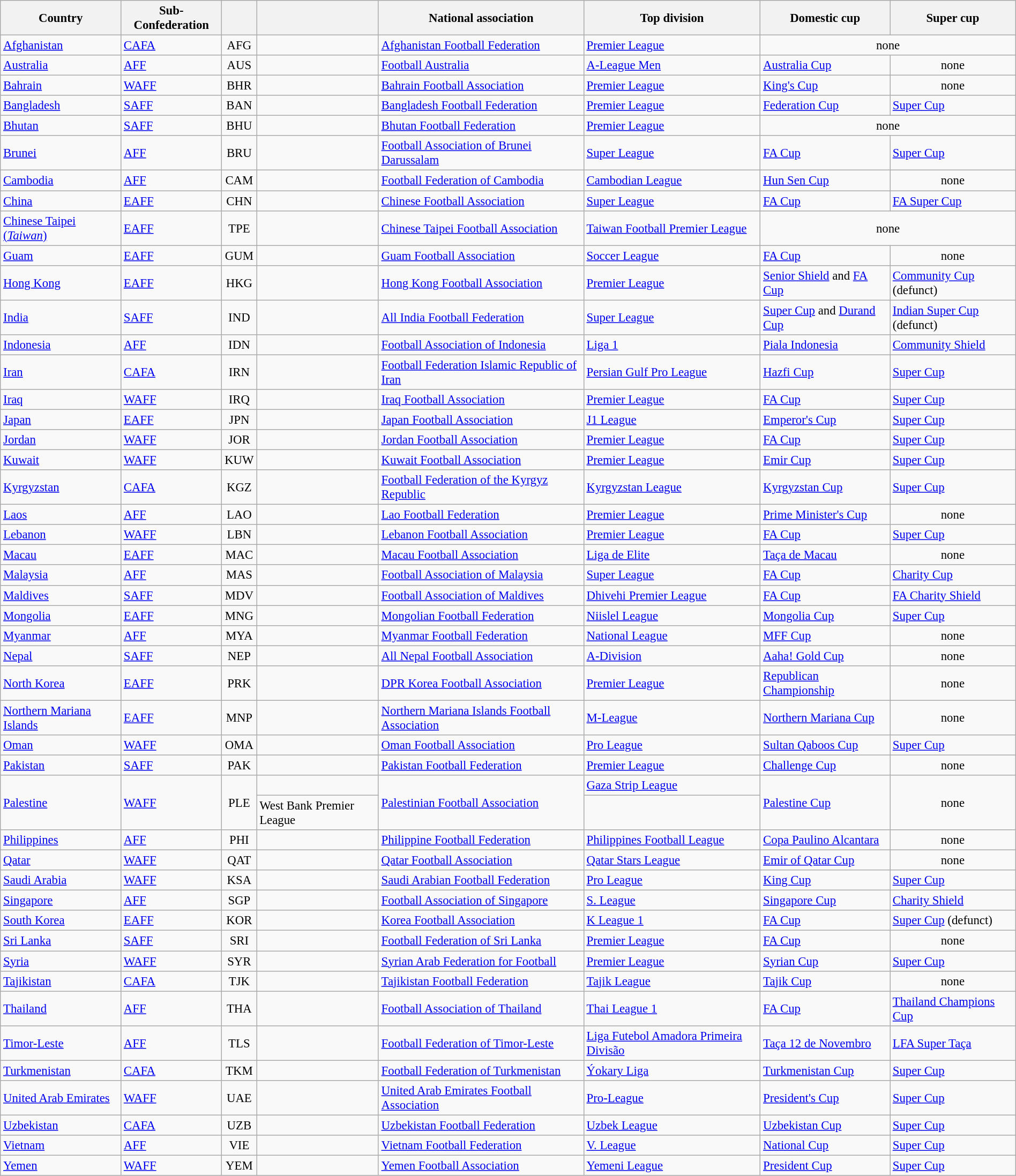<table class="wikitable sortable" style="font-size: 95%; width: 100%;">
<tr>
<th scope="row">Country</th>
<th>Sub-Confederation</th>
<th scope="row"></th>
<th scope="row"></th>
<th scope="row">National association</th>
<th scope="row">Top division</th>
<th scope="row">Domestic cup</th>
<th scope="row">Super cup</th>
</tr>
<tr>
<td> <a href='#'>Afghanistan</a></td>
<td><a href='#'>CAFA</a></td>
<td align="center">AFG</td>
<td></td>
<td><a href='#'>Afghanistan Football Federation</a></td>
<td><a href='#'>Premier League</a></td>
<td align="center" colspan="2">none</td>
</tr>
<tr>
<td> <a href='#'>Australia</a></td>
<td><a href='#'>AFF</a></td>
<td align="center">AUS</td>
<td></td>
<td><a href='#'>Football Australia</a></td>
<td><a href='#'>A-League Men</a></td>
<td><a href='#'>Australia Cup</a></td>
<td align="center">none</td>
</tr>
<tr>
<td> <a href='#'>Bahrain</a></td>
<td><a href='#'>WAFF</a></td>
<td align="center">BHR</td>
<td></td>
<td><a href='#'>Bahrain Football Association</a></td>
<td><a href='#'>Premier League</a></td>
<td><a href='#'>King's Cup</a></td>
<td align="center">none</td>
</tr>
<tr>
<td> <a href='#'>Bangladesh</a></td>
<td><a href='#'>SAFF</a></td>
<td align="center">BAN</td>
<td></td>
<td><a href='#'>Bangladesh Football Federation</a></td>
<td><a href='#'>Premier League</a></td>
<td><a href='#'>Federation Cup</a></td>
<td><a href='#'>Super Cup</a></td>
</tr>
<tr>
<td> <a href='#'>Bhutan</a></td>
<td><a href='#'>SAFF</a></td>
<td align="center">BHU</td>
<td></td>
<td><a href='#'>Bhutan Football Federation</a></td>
<td><a href='#'>Premier League</a></td>
<td align="center" colspan="2">none</td>
</tr>
<tr>
<td> <a href='#'>Brunei</a></td>
<td><a href='#'>AFF</a></td>
<td align="center">BRU</td>
<td></td>
<td><a href='#'>Football Association of Brunei Darussalam</a></td>
<td><a href='#'>Super League</a></td>
<td><a href='#'>FA Cup</a></td>
<td><a href='#'>Super Cup</a></td>
</tr>
<tr>
<td> <a href='#'>Cambodia</a></td>
<td><a href='#'>AFF</a></td>
<td align="center">CAM</td>
<td></td>
<td><a href='#'>Football Federation of Cambodia</a></td>
<td><a href='#'>Cambodian League</a></td>
<td><a href='#'>Hun Sen Cup</a></td>
<td align="center">none</td>
</tr>
<tr>
<td> <a href='#'>China</a></td>
<td><a href='#'>EAFF</a></td>
<td align="center">CHN</td>
<td></td>
<td><a href='#'>Chinese Football Association</a></td>
<td><a href='#'>Super League</a></td>
<td><a href='#'>FA Cup</a></td>
<td><a href='#'>FA Super Cup</a></td>
</tr>
<tr>
<td> <a href='#'>Chinese Taipei (<em>Taiwan</em>)</a></td>
<td><a href='#'>EAFF</a></td>
<td align="center">TPE</td>
<td></td>
<td><a href='#'>Chinese Taipei Football Association</a></td>
<td><a href='#'>Taiwan Football Premier League</a></td>
<td align="center" colspan="2">none</td>
</tr>
<tr>
<td> <a href='#'>Guam</a></td>
<td><a href='#'>EAFF</a></td>
<td align="center">GUM</td>
<td></td>
<td><a href='#'>Guam Football Association</a></td>
<td><a href='#'>Soccer League</a></td>
<td><a href='#'>FA Cup</a></td>
<td align="center">none</td>
</tr>
<tr>
<td> <a href='#'>Hong Kong</a></td>
<td><a href='#'>EAFF</a></td>
<td align="center">HKG</td>
<td></td>
<td><a href='#'>Hong Kong Football Association</a></td>
<td><a href='#'>Premier League</a></td>
<td><a href='#'>Senior Shield</a> and <a href='#'>FA Cup</a></td>
<td><a href='#'>Community Cup</a> (defunct)</td>
</tr>
<tr>
<td> <a href='#'>India</a></td>
<td><a href='#'>SAFF</a></td>
<td align="center">IND</td>
<td></td>
<td><a href='#'>All India Football Federation</a></td>
<td><a href='#'>Super League</a></td>
<td><a href='#'>Super Cup</a> and <a href='#'>Durand Cup</a></td>
<td><a href='#'>Indian Super Cup</a> (defunct)</td>
</tr>
<tr>
<td> <a href='#'>Indonesia</a></td>
<td><a href='#'>AFF</a></td>
<td align="center">IDN</td>
<td></td>
<td><a href='#'>Football Association of Indonesia</a></td>
<td><a href='#'>Liga 1</a></td>
<td><a href='#'>Piala Indonesia</a></td>
<td><a href='#'>Community Shield</a></td>
</tr>
<tr>
<td> <a href='#'>Iran</a></td>
<td><a href='#'>CAFA</a></td>
<td align="center">IRN</td>
<td></td>
<td><a href='#'>Football Federation Islamic Republic of Iran</a></td>
<td><a href='#'>Persian Gulf Pro League</a></td>
<td><a href='#'>Hazfi Cup</a></td>
<td><a href='#'>Super Cup</a></td>
</tr>
<tr>
<td> <a href='#'>Iraq</a></td>
<td><a href='#'>WAFF</a></td>
<td align="center">IRQ</td>
<td></td>
<td><a href='#'>Iraq Football Association</a></td>
<td><a href='#'>Premier League</a></td>
<td><a href='#'>FA Cup</a></td>
<td><a href='#'>Super Cup</a></td>
</tr>
<tr>
<td> <a href='#'>Japan</a></td>
<td><a href='#'>EAFF</a></td>
<td align="center">JPN</td>
<td></td>
<td><a href='#'>Japan Football Association</a></td>
<td><a href='#'>J1 League</a></td>
<td><a href='#'>Emperor's Cup</a></td>
<td><a href='#'>Super Cup</a></td>
</tr>
<tr>
<td> <a href='#'>Jordan</a></td>
<td><a href='#'>WAFF</a></td>
<td align="center">JOR</td>
<td></td>
<td><a href='#'>Jordan Football Association</a></td>
<td><a href='#'>Premier League</a></td>
<td><a href='#'>FA Cup</a></td>
<td><a href='#'>Super Cup</a></td>
</tr>
<tr>
<td> <a href='#'>Kuwait</a></td>
<td><a href='#'>WAFF</a></td>
<td align="center">KUW</td>
<td></td>
<td><a href='#'>Kuwait Football Association</a></td>
<td><a href='#'>Premier League</a></td>
<td><a href='#'>Emir Cup</a></td>
<td><a href='#'>Super Cup</a></td>
</tr>
<tr>
<td> <a href='#'>Kyrgyzstan</a></td>
<td><a href='#'>CAFA</a></td>
<td align="center">KGZ</td>
<td></td>
<td><a href='#'>Football Federation of the Kyrgyz Republic</a></td>
<td><a href='#'>Kyrgyzstan League</a></td>
<td><a href='#'>Kyrgyzstan Cup</a></td>
<td><a href='#'>Super Cup</a></td>
</tr>
<tr>
<td> <a href='#'>Laos</a></td>
<td><a href='#'>AFF</a></td>
<td align="center">LAO</td>
<td></td>
<td><a href='#'>Lao Football Federation</a></td>
<td><a href='#'>Premier League</a></td>
<td><a href='#'>Prime Minister's Cup</a></td>
<td align="center">none</td>
</tr>
<tr>
<td> <a href='#'>Lebanon</a></td>
<td><a href='#'>WAFF</a></td>
<td align="center">LBN</td>
<td></td>
<td><a href='#'>Lebanon Football Association</a></td>
<td><a href='#'>Premier League</a></td>
<td><a href='#'>FA Cup</a></td>
<td><a href='#'>Super Cup</a></td>
</tr>
<tr>
<td> <a href='#'>Macau</a></td>
<td><a href='#'>EAFF</a></td>
<td align="center">MAC</td>
<td></td>
<td><a href='#'>Macau Football Association</a></td>
<td><a href='#'>Liga de Elite</a></td>
<td><a href='#'>Taça de Macau</a></td>
<td align="center">none</td>
</tr>
<tr>
<td> <a href='#'>Malaysia</a></td>
<td><a href='#'>AFF</a></td>
<td align="center">MAS</td>
<td></td>
<td><a href='#'>Football Association of Malaysia</a></td>
<td><a href='#'>Super League</a></td>
<td><a href='#'>FA Cup</a></td>
<td><a href='#'>Charity Cup</a></td>
</tr>
<tr>
<td> <a href='#'>Maldives</a></td>
<td><a href='#'>SAFF</a></td>
<td align="center">MDV</td>
<td></td>
<td><a href='#'>Football Association of Maldives</a></td>
<td><a href='#'>Dhivehi Premier League</a></td>
<td><a href='#'>FA Cup</a></td>
<td><a href='#'>FA Charity Shield</a></td>
</tr>
<tr>
<td> <a href='#'>Mongolia</a></td>
<td><a href='#'>EAFF</a></td>
<td align="center">MNG</td>
<td></td>
<td><a href='#'>Mongolian Football Federation</a></td>
<td><a href='#'>Niislel League</a></td>
<td><a href='#'>Mongolia Cup</a></td>
<td><a href='#'>Super Cup</a></td>
</tr>
<tr>
<td> <a href='#'>Myanmar</a></td>
<td><a href='#'>AFF</a></td>
<td align="center">MYA</td>
<td></td>
<td><a href='#'>Myanmar Football Federation</a></td>
<td><a href='#'>National League</a></td>
<td><a href='#'>MFF Cup</a></td>
<td align="center">none</td>
</tr>
<tr>
<td> <a href='#'>Nepal</a></td>
<td><a href='#'>SAFF</a></td>
<td align="center">NEP</td>
<td></td>
<td><a href='#'>All Nepal Football Association</a></td>
<td><a href='#'>A-Division</a></td>
<td><a href='#'>Aaha! Gold Cup</a></td>
<td align="center">none</td>
</tr>
<tr>
<td> <a href='#'>North Korea</a></td>
<td><a href='#'>EAFF</a></td>
<td align="center">PRK</td>
<td></td>
<td><a href='#'>DPR Korea Football Association</a></td>
<td><a href='#'>Premier League</a></td>
<td><a href='#'>Republican Championship</a></td>
<td align="center">none</td>
</tr>
<tr>
<td> <a href='#'>Northern Mariana Islands</a></td>
<td><a href='#'>EAFF</a></td>
<td align="center">MNP</td>
<td></td>
<td><a href='#'>Northern Mariana Islands Football Association</a></td>
<td><a href='#'>M-League</a></td>
<td><a href='#'>Northern Mariana Cup</a></td>
<td align="center">none</td>
</tr>
<tr>
<td> <a href='#'>Oman</a></td>
<td><a href='#'>WAFF</a></td>
<td align="center">OMA</td>
<td></td>
<td><a href='#'>Oman Football Association</a></td>
<td><a href='#'>Pro League</a></td>
<td><a href='#'>Sultan Qaboos Cup</a></td>
<td><a href='#'>Super Cup</a></td>
</tr>
<tr>
<td> <a href='#'>Pakistan</a></td>
<td><a href='#'>SAFF</a></td>
<td align="center">PAK</td>
<td></td>
<td><a href='#'>Pakistan Football Federation</a></td>
<td><a href='#'>Premier League</a></td>
<td><a href='#'>Challenge Cup</a></td>
<td align="center">none</td>
</tr>
<tr>
<td rowspan="2"> <a href='#'>Palestine</a></td>
<td rowspan="2"><a href='#'>WAFF</a></td>
<td rowspan="2" align="center">PLE</td>
<td></td>
<td rowspan="2"><a href='#'>Palestinian Football Association</a></td>
<td><a href='#'>Gaza Strip League</a></td>
<td rowspan="2"><a href='#'>Palestine Cup</a></td>
<td rowspan="2" align="center">none</td>
</tr>
<tr>
<td>West Bank Premier League</td>
</tr>
<tr>
<td> <a href='#'>Philippines</a></td>
<td><a href='#'>AFF</a></td>
<td align="center">PHI</td>
<td></td>
<td><a href='#'>Philippine Football Federation</a></td>
<td><a href='#'>Philippines Football League</a></td>
<td><a href='#'>Copa Paulino Alcantara</a></td>
<td align="center">none</td>
</tr>
<tr>
<td> <a href='#'>Qatar</a></td>
<td><a href='#'>WAFF</a></td>
<td align="center">QAT</td>
<td></td>
<td><a href='#'>Qatar Football Association</a></td>
<td><a href='#'>Qatar Stars League</a></td>
<td><a href='#'>Emir of Qatar Cup</a></td>
<td align="center">none</td>
</tr>
<tr>
<td> <a href='#'>Saudi Arabia</a></td>
<td><a href='#'>WAFF</a></td>
<td align="center">KSA</td>
<td></td>
<td><a href='#'>Saudi Arabian Football Federation</a></td>
<td><a href='#'>Pro League</a></td>
<td><a href='#'>King Cup</a></td>
<td><a href='#'>Super Cup</a></td>
</tr>
<tr>
<td> <a href='#'>Singapore</a></td>
<td><a href='#'>AFF</a></td>
<td align="center">SGP</td>
<td></td>
<td><a href='#'>Football Association of Singapore</a></td>
<td><a href='#'>S. League</a></td>
<td><a href='#'>Singapore Cup</a></td>
<td><a href='#'>Charity Shield</a></td>
</tr>
<tr>
<td> <a href='#'>South Korea</a></td>
<td><a href='#'>EAFF</a></td>
<td align="center">KOR</td>
<td></td>
<td><a href='#'>Korea Football Association</a></td>
<td><a href='#'>K League 1</a></td>
<td><a href='#'>FA Cup</a></td>
<td><a href='#'>Super Cup</a> (defunct)</td>
</tr>
<tr>
<td> <a href='#'>Sri Lanka</a></td>
<td><a href='#'>SAFF</a></td>
<td align="center">SRI</td>
<td></td>
<td><a href='#'>Football Federation of Sri Lanka</a></td>
<td><a href='#'>Premier League</a></td>
<td><a href='#'>FA Cup</a></td>
<td align="center">none</td>
</tr>
<tr>
<td> <a href='#'>Syria</a></td>
<td><a href='#'>WAFF</a></td>
<td align="center">SYR</td>
<td></td>
<td><a href='#'>Syrian Arab Federation for Football</a></td>
<td><a href='#'>Premier League</a></td>
<td><a href='#'>Syrian Cup</a></td>
<td><a href='#'>Super Cup</a></td>
</tr>
<tr>
<td> <a href='#'>Tajikistan</a></td>
<td><a href='#'>CAFA</a></td>
<td align="center">TJK</td>
<td></td>
<td><a href='#'>Tajikistan Football Federation</a></td>
<td><a href='#'>Tajik League</a></td>
<td><a href='#'>Tajik Cup</a></td>
<td align="center">none</td>
</tr>
<tr>
<td> <a href='#'>Thailand</a></td>
<td><a href='#'>AFF</a></td>
<td align="center">THA</td>
<td></td>
<td><a href='#'>Football Association of Thailand</a></td>
<td><a href='#'>Thai League 1</a></td>
<td><a href='#'>FA Cup</a></td>
<td><a href='#'>Thailand Champions Cup</a></td>
</tr>
<tr>
<td> <a href='#'>Timor-Leste</a></td>
<td><a href='#'>AFF</a></td>
<td align="center">TLS</td>
<td></td>
<td><a href='#'>Football Federation of Timor-Leste</a></td>
<td><a href='#'>Liga Futebol Amadora Primeira Divisão</a></td>
<td><a href='#'>Taça 12 de Novembro</a></td>
<td><a href='#'>LFA Super Taça</a></td>
</tr>
<tr>
<td> <a href='#'>Turkmenistan</a></td>
<td><a href='#'>CAFA</a></td>
<td align="center">TKM</td>
<td></td>
<td><a href='#'>Football Federation of Turkmenistan</a></td>
<td><a href='#'>Ýokary Liga</a></td>
<td><a href='#'>Turkmenistan Cup</a></td>
<td><a href='#'>Super Cup</a></td>
</tr>
<tr>
<td> <a href='#'>United Arab Emirates</a></td>
<td><a href='#'>WAFF</a></td>
<td align="center">UAE</td>
<td></td>
<td><a href='#'>United Arab Emirates Football Association</a></td>
<td><a href='#'>Pro-League</a></td>
<td><a href='#'>President's Cup</a></td>
<td><a href='#'>Super Cup</a></td>
</tr>
<tr>
<td> <a href='#'>Uzbekistan</a></td>
<td><a href='#'>CAFA</a></td>
<td align="center">UZB</td>
<td></td>
<td><a href='#'>Uzbekistan Football Federation</a></td>
<td><a href='#'>Uzbek League</a></td>
<td><a href='#'>Uzbekistan Cup</a></td>
<td><a href='#'>Super Cup</a></td>
</tr>
<tr>
<td> <a href='#'>Vietnam</a></td>
<td><a href='#'>AFF</a></td>
<td align="center">VIE</td>
<td></td>
<td><a href='#'>Vietnam Football Federation</a></td>
<td><a href='#'>V. League</a></td>
<td><a href='#'>National Cup</a></td>
<td><a href='#'>Super Cup</a></td>
</tr>
<tr>
<td> <a href='#'>Yemen</a></td>
<td><a href='#'>WAFF</a></td>
<td align="center">YEM</td>
<td></td>
<td><a href='#'>Yemen Football Association</a></td>
<td><a href='#'>Yemeni League</a></td>
<td><a href='#'>President Cup</a></td>
<td><a href='#'>Super Cup</a></td>
</tr>
</table>
